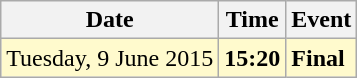<table class ="wikitable">
<tr>
<th>Date</th>
<th>Time</th>
<th>Event</th>
</tr>
<tr style="background-color:lemonchiffon;">
<td>Tuesday, 9 June 2015</td>
<td><strong>15:20</strong></td>
<td><strong>Final</strong></td>
</tr>
</table>
